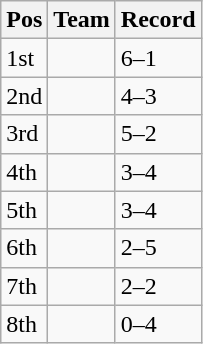<table class="wikitable">
<tr>
<th>Pos</th>
<th>Team</th>
<th>Record</th>
</tr>
<tr>
<td>1st</td>
<td></td>
<td>6–1</td>
</tr>
<tr>
<td>2nd</td>
<td></td>
<td>4–3</td>
</tr>
<tr>
<td>3rd</td>
<td></td>
<td>5–2</td>
</tr>
<tr>
<td>4th</td>
<td></td>
<td>3–4</td>
</tr>
<tr>
<td>5th</td>
<td></td>
<td>3–4</td>
</tr>
<tr>
<td>6th</td>
<td></td>
<td>2–5</td>
</tr>
<tr>
<td>7th</td>
<td></td>
<td>2–2</td>
</tr>
<tr>
<td>8th</td>
<td></td>
<td>0–4</td>
</tr>
</table>
